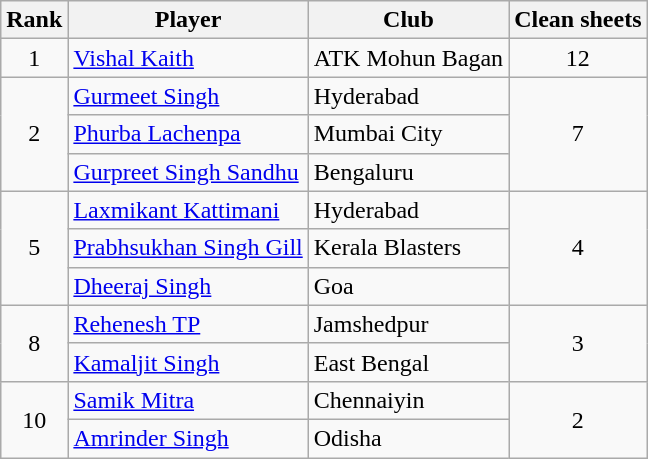<table class="wikitable sortable" style="text-align:center">
<tr>
<th>Rank</th>
<th>Player</th>
<th>Club</th>
<th>Clean sheets</th>
</tr>
<tr>
<td>1</td>
<td align="left"> <a href='#'>Vishal Kaith</a></td>
<td align="left">ATK Mohun Bagan</td>
<td>12</td>
</tr>
<tr>
<td rowspan="3">2</td>
<td align="left"> <a href='#'>Gurmeet Singh</a></td>
<td align="left">Hyderabad</td>
<td rowspan="3">7</td>
</tr>
<tr>
<td align="left"> <a href='#'>Phurba Lachenpa</a></td>
<td align="left">Mumbai City</td>
</tr>
<tr>
<td align="left"> <a href='#'>Gurpreet Singh Sandhu</a></td>
<td align="left">Bengaluru</td>
</tr>
<tr>
<td rowspan="3">5</td>
<td align="left"> <a href='#'>Laxmikant Kattimani</a></td>
<td align="left">Hyderabad</td>
<td rowspan="3">4</td>
</tr>
<tr>
<td align="left"> <a href='#'>Prabhsukhan Singh Gill</a></td>
<td align="left">Kerala Blasters</td>
</tr>
<tr>
<td align="left"> <a href='#'>Dheeraj Singh</a></td>
<td align="left">Goa</td>
</tr>
<tr>
<td rowspan="2">8</td>
<td align="left"> <a href='#'>Rehenesh TP</a></td>
<td align="left">Jamshedpur</td>
<td rowspan="2">3</td>
</tr>
<tr>
<td align="left"> <a href='#'>Kamaljit Singh</a></td>
<td align="left">East Bengal</td>
</tr>
<tr>
<td rowspan="2">10</td>
<td align="left"> <a href='#'>Samik Mitra</a></td>
<td align="left">Chennaiyin</td>
<td rowspan="2">2</td>
</tr>
<tr>
<td align="left"> <a href='#'>Amrinder Singh</a></td>
<td align="left">Odisha</td>
</tr>
</table>
